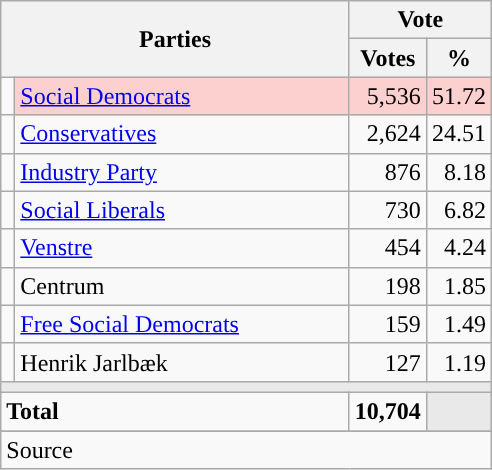<table class="wikitable" style="text-align:right;">
<tr>
<th style="text-align:centre;" rowspan="2" colspan="2" width="225">Parties</th>
<th colspan="3">Vote</th>
</tr>
<tr>
<th width="15">Votes</th>
<th width="15">%</th>
</tr>
<tr>
<td width="2" style="color:inherit;background:"></td>
<td bgcolor=#fbd0ce  align="left"><a href='#'>Social Democrats</a></td>
<td bgcolor=#fbd0ce>5,536</td>
<td bgcolor=#fbd0ce>51.72</td>
</tr>
<tr>
<td width="2" style="color:inherit;background:"></td>
<td align="left"><a href='#'>Conservatives</a></td>
<td>2,624</td>
<td>24.51</td>
</tr>
<tr>
<td width="2" style="color:inherit;background:"></td>
<td align="left"><a href='#'>Industry Party</a></td>
<td>876</td>
<td>8.18</td>
</tr>
<tr>
<td width="2" style="color:inherit;background:"></td>
<td align="left"><a href='#'>Social Liberals</a></td>
<td>730</td>
<td>6.82</td>
</tr>
<tr>
<td width="2" style="color:inherit;background:"></td>
<td align="left"><a href='#'>Venstre</a></td>
<td>454</td>
<td>4.24</td>
</tr>
<tr>
<td width="2" style="color:inherit;background:"></td>
<td align="left">Centrum</td>
<td>198</td>
<td>1.85</td>
</tr>
<tr>
<td width="2" style="color:inherit;background:"></td>
<td align="left"><a href='#'>Free Social Democrats</a></td>
<td>159</td>
<td>1.49</td>
</tr>
<tr>
<td width="2" style="color:inherit;background:"></td>
<td align="left">Henrik Jarlbæk</td>
<td>127</td>
<td>1.19</td>
</tr>
<tr>
<td colspan="7" bgcolor="#E9E9E9"></td>
</tr>
<tr>
<td align="left" colspan="2"><strong>Total</strong></td>
<td><strong>10,704</strong></td>
<td bgcolor="#E9E9E9" colspan="2"></td>
</tr>
<tr>
</tr>
<tr>
<td align="left" colspan="6">Source</td>
</tr>
</table>
